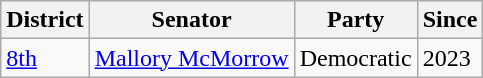<table class="wikitable">
<tr>
<th>District</th>
<th>Senator</th>
<th>Party</th>
<th>Since</th>
</tr>
<tr>
<td><a href='#'>8th</a></td>
<td><a href='#'>Mallory McMorrow</a></td>
<td>Democratic</td>
<td>2023</td>
</tr>
</table>
